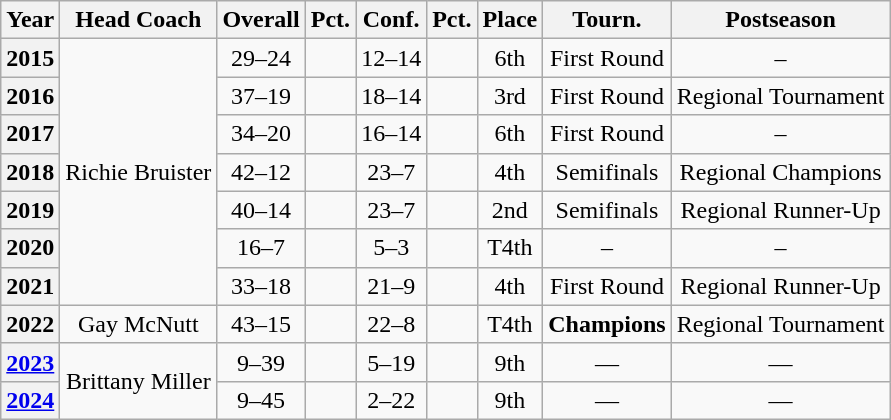<table class="wikitable" style="text-align: center;">
<tr>
<th>Year</th>
<th>Head Coach</th>
<th>Overall</th>
<th>Pct.</th>
<th>Conf.</th>
<th>Pct.</th>
<th>Place</th>
<th>Tourn.</th>
<th>Postseason</th>
</tr>
<tr>
<th>2015</th>
<td rowspan="7">Richie Bruister</td>
<td>29–24</td>
<td></td>
<td>12–14</td>
<td></td>
<td>6th</td>
<td>First Round</td>
<td>–</td>
</tr>
<tr>
<th>2016</th>
<td>37–19</td>
<td></td>
<td>18–14</td>
<td></td>
<td>3rd</td>
<td>First Round</td>
<td>Regional Tournament</td>
</tr>
<tr>
<th>2017</th>
<td>34–20</td>
<td></td>
<td>16–14</td>
<td></td>
<td>6th</td>
<td>First Round</td>
<td>–</td>
</tr>
<tr>
<th>2018</th>
<td>42–12</td>
<td></td>
<td>23–7</td>
<td></td>
<td>4th</td>
<td>Semifinals</td>
<td>Regional Champions</td>
</tr>
<tr>
<th>2019</th>
<td>40–14</td>
<td></td>
<td>23–7</td>
<td></td>
<td>2nd</td>
<td>Semifinals</td>
<td>Regional Runner-Up</td>
</tr>
<tr>
<th>2020</th>
<td>16–7</td>
<td></td>
<td>5–3</td>
<td></td>
<td>T4th</td>
<td>–</td>
<td>–</td>
</tr>
<tr>
<th>2021</th>
<td>33–18</td>
<td></td>
<td>21–9</td>
<td></td>
<td>4th</td>
<td>First Round</td>
<td>Regional Runner-Up</td>
</tr>
<tr>
<th>2022</th>
<td rowspan="1">Gay McNutt</td>
<td>43–15</td>
<td></td>
<td>22–8</td>
<td></td>
<td>T4th</td>
<td><strong>Champions</strong></td>
<td>Regional Tournament</td>
</tr>
<tr>
<th><a href='#'>2023</a></th>
<td rowspan="2">Brittany Miller</td>
<td>9–39</td>
<td></td>
<td>5–19</td>
<td></td>
<td>9th</td>
<td>—</td>
<td>—</td>
</tr>
<tr>
<th><a href='#'>2024</a></th>
<td>9–45</td>
<td></td>
<td>2–22</td>
<td></td>
<td>9th</td>
<td>—</td>
<td>—</td>
</tr>
</table>
